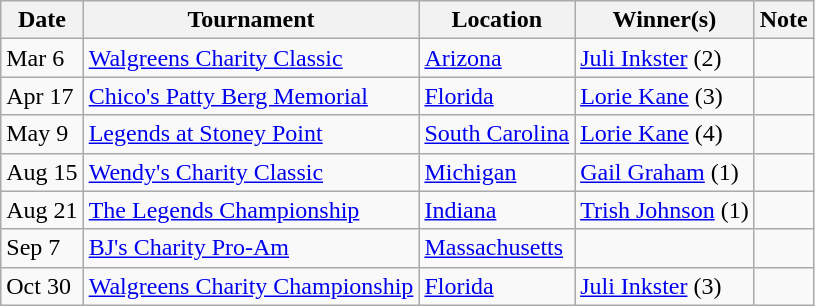<table class="wikitable">
<tr>
<th>Date</th>
<th>Tournament</th>
<th>Location</th>
<th>Winner(s)</th>
<th>Note</th>
</tr>
<tr>
<td>Mar 6</td>
<td><a href='#'>Walgreens Charity Classic</a></td>
<td><a href='#'>Arizona</a></td>
<td> <a href='#'>Juli Inkster</a> (2)</td>
<td></td>
</tr>
<tr>
<td>Apr 17</td>
<td><a href='#'>Chico's Patty Berg Memorial</a></td>
<td><a href='#'>Florida</a></td>
<td> <a href='#'>Lorie Kane</a> (3)</td>
<td></td>
</tr>
<tr>
<td>May 9</td>
<td><a href='#'>Legends at Stoney Point</a></td>
<td><a href='#'>South Carolina</a></td>
<td> <a href='#'>Lorie Kane</a> (4)</td>
<td></td>
</tr>
<tr>
<td>Aug 15</td>
<td><a href='#'>Wendy's Charity Classic</a></td>
<td><a href='#'>Michigan</a></td>
<td> <a href='#'>Gail Graham</a> (1)</td>
<td></td>
</tr>
<tr>
<td>Aug 21</td>
<td><a href='#'>The Legends Championship</a></td>
<td><a href='#'>Indiana</a></td>
<td> <a href='#'>Trish Johnson</a> (1)</td>
<td></td>
</tr>
<tr>
<td>Sep 7</td>
<td><a href='#'>BJ's Charity Pro-Am</a></td>
<td><a href='#'>Massachusetts</a></td>
<td></td>
<td></td>
</tr>
<tr>
<td>Oct 30</td>
<td><a href='#'>Walgreens Charity Championship</a></td>
<td><a href='#'>Florida</a></td>
<td> <a href='#'>Juli Inkster</a> (3)</td>
<td></td>
</tr>
</table>
